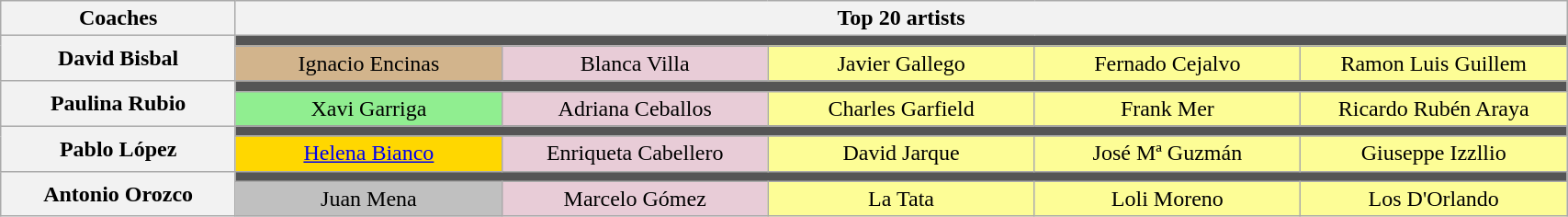<table class="wikitable" style="text-align:center; width:90%;">
<tr>
<th width="15%">Coaches</th>
<th width="85%" colspan=5>Top 20 artists</th>
</tr>
<tr>
<th rowspan=2>David Bisbal</th>
<td colspan=5 style="background:#555555;"></td>
</tr>
<tr>
<td width="17%" style="background:tan;">Ignacio Encinas</td>
<td width="17%" style="background:#E8CCD7;">Blanca Villa</td>
<td width="17%" style="background:#FDFD96;">Javier Gallego</td>
<td width="17%" style="background:#FDFD96;">Fernado Cejalvo</td>
<td width="17%" style="background:#FDFD96;">Ramon Luis Guillem</td>
</tr>
<tr>
<th rowspan=2>Paulina Rubio</th>
<td colspan=5 style="background:#555555;"></td>
</tr>
<tr>
<td style="background:lightgreen;">Xavi Garriga</td>
<td style="background:#E8CCD7;">Adriana Ceballos</td>
<td style="background:#FDFD96;">Charles Garfield</td>
<td style="background:#FDFD96;">Frank Mer</td>
<td style="background:#FDFD96;">Ricardo Rubén Araya</td>
</tr>
<tr>
<th rowspan=2>Pablo López</th>
<td colspan=5 style="background:#555555;"></td>
</tr>
<tr>
<td style="background:gold;"><a href='#'>Helena Bianco</a></td>
<td style="background:#E8CCD7;">Enriqueta Cabellero</td>
<td style="background:#FDFD96;">David Jarque</td>
<td style="background:#FDFD96;">José Mª Guzmán</td>
<td style="background:#FDFD96;">Giuseppe Izzllio</td>
</tr>
<tr>
<th rowspan=2>Antonio Orozco</th>
<td colspan=5 style="background:#555555;"></td>
</tr>
<tr>
<td style="background:silver;">Juan Mena</td>
<td style="background:#E8CCD7;">Marcelo Gómez</td>
<td style="background:#FDFD96;">La Tata</td>
<td style="background:#FDFD96;">Loli Moreno</td>
<td style="background:#FDFD96;">Los D'Orlando</td>
</tr>
</table>
